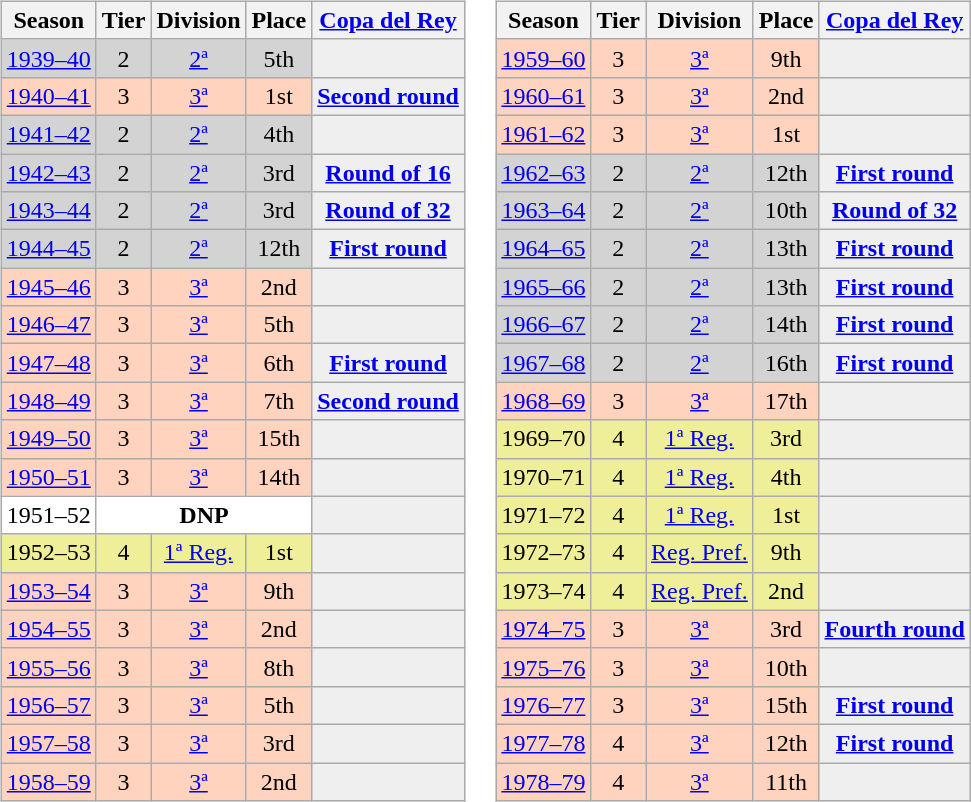<table>
<tr>
<td valign="top" width=0%><br><table class="wikitable">
<tr style="background:#f0f6fa;">
<th>Season</th>
<th>Tier</th>
<th>Division</th>
<th>Place</th>
<th><a href='#'>Copa del Rey</a></th>
</tr>
<tr align="center">
<td style="background:#D3D3D3;"><a href='#'>1939–40</a></td>
<td style="background:#D3D3D3;">2</td>
<td style="background:#D3D3D3;"><a href='#'>2ª</a></td>
<td style="background:#D3D3D3;">5th</td>
<th style="background:#efefef;"></th>
</tr>
<tr align="center">
<td style="background:#FFD3BD;"><a href='#'>1940–41</a></td>
<td style="background:#FFD3BD;">3</td>
<td style="background:#FFD3BD;"><a href='#'>3ª</a></td>
<td style="background:#FFD3BD;">1st</td>
<th style="background:#efefef;"><a href='#'>Second round</a></th>
</tr>
<tr align="center">
<td style="background:#D3D3D3;"><a href='#'>1941–42</a></td>
<td style="background:#D3D3D3;">2</td>
<td style="background:#D3D3D3;"><a href='#'>2ª</a></td>
<td style="background:#D3D3D3;">4th</td>
<th style="background:#efefef;"></th>
</tr>
<tr align="center">
<td style="background:#D3D3D3;"><a href='#'>1942–43</a></td>
<td style="background:#D3D3D3;">2</td>
<td style="background:#D3D3D3;"><a href='#'>2ª</a></td>
<td style="background:#D3D3D3;">3rd</td>
<th style="background:#efefef;"><a href='#'>Round of 16</a></th>
</tr>
<tr align="center">
<td style="background:#D3D3D3;"><a href='#'>1943–44</a></td>
<td style="background:#D3D3D3;">2</td>
<td style="background:#D3D3D3;"><a href='#'>2ª</a></td>
<td style="background:#D3D3D3;">3rd</td>
<th style="background:#efefef;"><a href='#'>Round of 32</a></th>
</tr>
<tr align="center">
<td style="background:#D3D3D3;"><a href='#'>1944–45</a></td>
<td style="background:#D3D3D3;">2</td>
<td style="background:#D3D3D3;"><a href='#'>2ª</a></td>
<td style="background:#D3D3D3;">12th</td>
<th style="background:#efefef;"><a href='#'>First round</a></th>
</tr>
<tr align="center">
<td style="background:#FFD3BD;"><a href='#'>1945–46</a></td>
<td style="background:#FFD3BD;">3</td>
<td style="background:#FFD3BD;"><a href='#'>3ª</a></td>
<td style="background:#FFD3BD;">2nd</td>
<th style="background:#efefef;"></th>
</tr>
<tr align="center">
<td style="background:#FFD3BD;"><a href='#'>1946–47</a></td>
<td style="background:#FFD3BD;">3</td>
<td style="background:#FFD3BD;"><a href='#'>3ª</a></td>
<td style="background:#FFD3BD;">5th</td>
<th style="background:#efefef;"></th>
</tr>
<tr align="center">
<td style="background:#FFD3BD;"><a href='#'>1947–48</a></td>
<td style="background:#FFD3BD;">3</td>
<td style="background:#FFD3BD;"><a href='#'>3ª</a></td>
<td style="background:#FFD3BD;">6th</td>
<th style="background:#efefef;"><a href='#'>First round</a></th>
</tr>
<tr align="center">
<td style="background:#FFD3BD;"><a href='#'>1948–49</a></td>
<td style="background:#FFD3BD;">3</td>
<td style="background:#FFD3BD;"><a href='#'>3ª</a></td>
<td style="background:#FFD3BD;">7th</td>
<th style="background:#efefef;"><a href='#'>Second round</a></th>
</tr>
<tr align="center">
<td style="background:#FFD3BD;"><a href='#'>1949–50</a></td>
<td style="background:#FFD3BD;">3</td>
<td style="background:#FFD3BD;"><a href='#'>3ª</a></td>
<td style="background:#FFD3BD;">15th</td>
<td style="background:#efefef;"></td>
</tr>
<tr align="center">
<td style="background:#FFD3BD;"><a href='#'>1950–51</a></td>
<td style="background:#FFD3BD;">3</td>
<td style="background:#FFD3BD;"><a href='#'>3ª</a></td>
<td style="background:#FFD3BD;">14th</td>
<th style="background:#efefef;"></th>
</tr>
<tr align="center">
<td style="background:#FFFFFF;">1951–52</td>
<th style="background:#FFFFFF;" colspan="3">DNP</th>
<th style="background:#efefef;"></th>
</tr>
<tr align="center">
<td style="background:#EFEF99;">1952–53</td>
<td style="background:#EFEF99;">4</td>
<td style="background:#EFEF99;"><a href='#'>1ª Reg.</a></td>
<td style="background:#EFEF99;">1st</td>
<th style="background:#efefef;"></th>
</tr>
<tr align="center">
<td style="background:#FFD3BD;"><a href='#'>1953–54</a></td>
<td style="background:#FFD3BD;">3</td>
<td style="background:#FFD3BD;"><a href='#'>3ª</a></td>
<td style="background:#FFD3BD;">9th</td>
<th style="background:#efefef;"></th>
</tr>
<tr align="center">
<td style="background:#FFD3BD;"><a href='#'>1954–55</a></td>
<td style="background:#FFD3BD;">3</td>
<td style="background:#FFD3BD;"><a href='#'>3ª</a></td>
<td style="background:#FFD3BD;">2nd</td>
<th style="background:#efefef;"></th>
</tr>
<tr align="center">
<td style="background:#FFD3BD;"><a href='#'>1955–56</a></td>
<td style="background:#FFD3BD;">3</td>
<td style="background:#FFD3BD;"><a href='#'>3ª</a></td>
<td style="background:#FFD3BD;">8th</td>
<td style="background:#efefef;"></td>
</tr>
<tr align="center">
<td style="background:#FFD3BD;"><a href='#'>1956–57</a></td>
<td style="background:#FFD3BD;">3</td>
<td style="background:#FFD3BD;"><a href='#'>3ª</a></td>
<td style="background:#FFD3BD;">5th</td>
<td style="background:#efefef;"></td>
</tr>
<tr align="center">
<td style="background:#FFD3BD;"><a href='#'>1957–58</a></td>
<td style="background:#FFD3BD;">3</td>
<td style="background:#FFD3BD;"><a href='#'>3ª</a></td>
<td style="background:#FFD3BD;">3rd</td>
<th style="background:#efefef;"></th>
</tr>
<tr align="center">
<td style="background:#FFD3BD;"><a href='#'>1958–59</a></td>
<td style="background:#FFD3BD;">3</td>
<td style="background:#FFD3BD;"><a href='#'>3ª</a></td>
<td style="background:#FFD3BD;">2nd</td>
<th style="background:#efefef;"></th>
</tr>
</table>
</td>
<td valign="top" width=0%><br><table class="wikitable">
<tr style="background:#f0f6fa;">
<th>Season</th>
<th>Tier</th>
<th>Division</th>
<th>Place</th>
<th><a href='#'>Copa del Rey</a></th>
</tr>
<tr align="center">
<td style="background:#FFD3BD;"><a href='#'>1959–60</a></td>
<td style="background:#FFD3BD;">3</td>
<td style="background:#FFD3BD;"><a href='#'>3ª</a></td>
<td style="background:#FFD3BD;">9th</td>
<th style="background:#efefef;"></th>
</tr>
<tr align="center">
<td style="background:#FFD3BD;"><a href='#'>1960–61</a></td>
<td style="background:#FFD3BD;">3</td>
<td style="background:#FFD3BD;"><a href='#'>3ª</a></td>
<td style="background:#FFD3BD;">2nd</td>
<th style="background:#efefef;"></th>
</tr>
<tr align="center">
<td style="background:#FFD3BD;"><a href='#'>1961–62</a></td>
<td style="background:#FFD3BD;">3</td>
<td style="background:#FFD3BD;"><a href='#'>3ª</a></td>
<td style="background:#FFD3BD;">1st</td>
<td style="background:#efefef;"></td>
</tr>
<tr align="center">
<td style="background:#D3D3D3;"><a href='#'>1962–63</a></td>
<td style="background:#D3D3D3;">2</td>
<td style="background:#D3D3D3;"><a href='#'>2ª</a></td>
<td style="background:#D3D3D3;">12th</td>
<th style="background:#efefef;"><a href='#'>First round</a></th>
</tr>
<tr align="center">
<td style="background:#D3D3D3;"><a href='#'>1963–64</a></td>
<td style="background:#D3D3D3;">2</td>
<td style="background:#D3D3D3;"><a href='#'>2ª</a></td>
<td style="background:#D3D3D3;">10th</td>
<th style="background:#efefef;"><a href='#'>Round of 32</a></th>
</tr>
<tr align="center">
<td style="background:#D3D3D3;"><a href='#'>1964–65</a></td>
<td style="background:#D3D3D3;">2</td>
<td style="background:#D3D3D3;"><a href='#'>2ª</a></td>
<td style="background:#D3D3D3;">13th</td>
<th style="background:#efefef;"><a href='#'>First round</a></th>
</tr>
<tr align="center">
<td style="background:#D3D3D3;"><a href='#'>1965–66</a></td>
<td style="background:#D3D3D3;">2</td>
<td style="background:#D3D3D3;"><a href='#'>2ª</a></td>
<td style="background:#D3D3D3;">13th</td>
<th style="background:#efefef;"><a href='#'>First round</a></th>
</tr>
<tr align="center">
<td style="background:#D3D3D3;"><a href='#'>1966–67</a></td>
<td style="background:#D3D3D3;">2</td>
<td style="background:#D3D3D3;"><a href='#'>2ª</a></td>
<td style="background:#D3D3D3;">14th</td>
<th style="background:#efefef;"><a href='#'>First round</a></th>
</tr>
<tr align="center">
<td style="background:#D3D3D3;"><a href='#'>1967–68</a></td>
<td style="background:#D3D3D3;">2</td>
<td style="background:#D3D3D3;"><a href='#'>2ª</a></td>
<td style="background:#D3D3D3;">16th</td>
<th style="background:#efefef;"><a href='#'>First round</a></th>
</tr>
<tr align="center">
<td style="background:#FFD3BD;"><a href='#'>1968–69</a></td>
<td style="background:#FFD3BD;">3</td>
<td style="background:#FFD3BD;"><a href='#'>3ª</a></td>
<td style="background:#FFD3BD;">17th</td>
<th style="background:#efefef;"></th>
</tr>
<tr align="center">
<td style="background:#EFEF99;">1969–70</td>
<td style="background:#EFEF99;">4</td>
<td style="background:#EFEF99;"><a href='#'>1ª Reg.</a></td>
<td style="background:#EFEF99;">3rd</td>
<th style="background:#efefef;"></th>
</tr>
<tr align="center">
<td style="background:#EFEF99;">1970–71</td>
<td style="background:#EFEF99;">4</td>
<td style="background:#EFEF99;"><a href='#'>1ª Reg.</a></td>
<td style="background:#EFEF99;">4th</td>
<th style="background:#efefef;"></th>
</tr>
<tr align="center">
<td style="background:#EFEF99;">1971–72</td>
<td style="background:#EFEF99;">4</td>
<td style="background:#EFEF99;"><a href='#'>1ª Reg.</a></td>
<td style="background:#EFEF99;">1st</td>
<th style="background:#efefef;"></th>
</tr>
<tr align="center">
<td style="background:#EFEF99;">1972–73</td>
<td style="background:#EFEF99;">4</td>
<td style="background:#EFEF99;"><a href='#'>Reg. Pref.</a></td>
<td style="background:#EFEF99;">9th</td>
<th style="background:#efefef;"></th>
</tr>
<tr align="center">
<td style="background:#EFEF99;">1973–74</td>
<td style="background:#EFEF99;">4</td>
<td style="background:#EFEF99;"><a href='#'>Reg. Pref.</a></td>
<td style="background:#EFEF99;">2nd</td>
<th style="background:#efefef;"></th>
</tr>
<tr align="center">
<td style="background:#FFD3BD;"><a href='#'>1974–75</a></td>
<td style="background:#FFD3BD;">3</td>
<td style="background:#FFD3BD;"><a href='#'>3ª</a></td>
<td style="background:#FFD3BD;">3rd</td>
<th style="background:#efefef;"><a href='#'>Fourth round</a></th>
</tr>
<tr align="center">
<td style="background:#FFD3BD;"><a href='#'>1975–76</a></td>
<td style="background:#FFD3BD;">3</td>
<td style="background:#FFD3BD;"><a href='#'>3ª</a></td>
<td style="background:#FFD3BD;">10th</td>
<th style="background:#efefef;"></th>
</tr>
<tr align="center">
<td style="background:#FFD3BD;"><a href='#'>1976–77</a></td>
<td style="background:#FFD3BD;">3</td>
<td style="background:#FFD3BD;"><a href='#'>3ª</a></td>
<td style="background:#FFD3BD;">15th</td>
<th style="background:#efefef;"><a href='#'>First round</a></th>
</tr>
<tr align="center">
<td style="background:#FFD3BD;"><a href='#'>1977–78</a></td>
<td style="background:#FFD3BD;">4</td>
<td style="background:#FFD3BD;"><a href='#'>3ª</a></td>
<td style="background:#FFD3BD;">12th</td>
<th style="background:#efefef;"><a href='#'>First round</a></th>
</tr>
<tr align="center">
<td style="background:#FFD3BD;"><a href='#'>1978–79</a></td>
<td style="background:#FFD3BD;">4</td>
<td style="background:#FFD3BD;"><a href='#'>3ª</a></td>
<td style="background:#FFD3BD;">11th</td>
<td style="background:#efefef;"></td>
</tr>
</table>
</td>
</tr>
</table>
